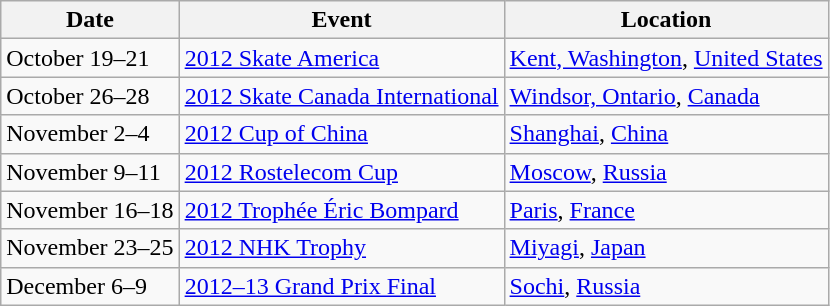<table class="wikitable">
<tr>
<th>Date</th>
<th>Event</th>
<th>Location</th>
</tr>
<tr>
<td>October 19–21</td>
<td><a href='#'>2012 Skate America</a></td>
<td><a href='#'>Kent, Washington</a>, <a href='#'>United States</a></td>
</tr>
<tr>
<td>October 26–28</td>
<td><a href='#'>2012 Skate Canada International</a></td>
<td><a href='#'>Windsor, Ontario</a>, <a href='#'>Canada</a></td>
</tr>
<tr>
<td>November 2–4</td>
<td><a href='#'>2012 Cup of China</a></td>
<td><a href='#'>Shanghai</a>, <a href='#'>China</a></td>
</tr>
<tr>
<td>November 9–11</td>
<td><a href='#'>2012 Rostelecom Cup</a></td>
<td><a href='#'>Moscow</a>, <a href='#'>Russia</a></td>
</tr>
<tr>
<td>November 16–18</td>
<td><a href='#'>2012 Trophée Éric Bompard</a></td>
<td><a href='#'>Paris</a>, <a href='#'>France</a></td>
</tr>
<tr>
<td>November 23–25</td>
<td><a href='#'>2012 NHK Trophy</a></td>
<td><a href='#'>Miyagi</a>, <a href='#'>Japan</a></td>
</tr>
<tr>
<td>December 6–9</td>
<td><a href='#'>2012–13 Grand Prix Final</a></td>
<td><a href='#'>Sochi</a>, <a href='#'>Russia</a></td>
</tr>
</table>
